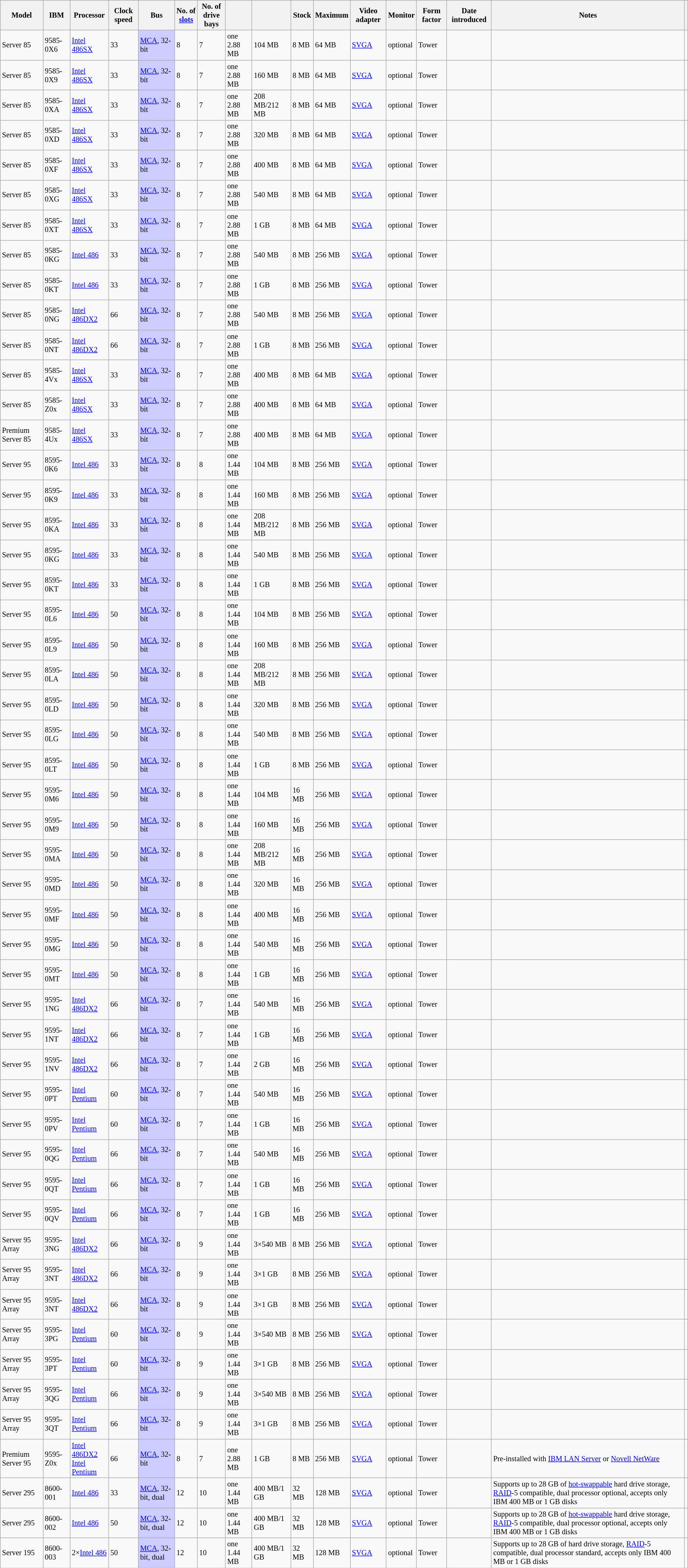<table class="wikitable sortable sticky-header sort-under" style="font-size: 85%;">
<tr>
<th>Model</th>
<th>IBM </th>
<th>Processor</th>
<th>Clock speed<br></th>
<th>Bus</th>
<th>No. of<br><a href='#'>slots</a></th>
<th>No. of<br>drive bays</th>
<th></th>
<th></th>
<th>Stock<br></th>
<th>Maximum<br></th>
<th>Video adapter</th>
<th>Monitor</th>
<th>Form factor</th>
<th>Date introduced</th>
<th>Notes</th>
<th class="unsortable"></th>
</tr>
<tr>
<td>Server 85</td>
<td>9585-0X6</td>
<td><a href='#'>Intel 486SX</a></td>
<td>33</td>
<td style="background:#CCF"><a href='#'>MCA</a>, 32-bit</td>
<td>8</td>
<td>7</td>
<td>one 2.88 MB</td>
<td>104 MB </td>
<td>8 MB</td>
<td>64 MB</td>
<td><a href='#'>SVGA</a></td>
<td>optional</td>
<td>Tower</td>
<td></td>
<td></td>
<td></td>
</tr>
<tr>
<td>Server 85</td>
<td>9585-0X9</td>
<td><a href='#'>Intel 486SX</a></td>
<td>33</td>
<td style="background:#CCF"><a href='#'>MCA</a>, 32-bit</td>
<td>8</td>
<td>7</td>
<td>one 2.88 MB</td>
<td>160 MB </td>
<td>8 MB</td>
<td>64 MB</td>
<td><a href='#'>SVGA</a></td>
<td>optional</td>
<td>Tower</td>
<td></td>
<td></td>
<td></td>
</tr>
<tr>
<td>Server 85</td>
<td>9585-0XA</td>
<td><a href='#'>Intel 486SX</a></td>
<td>33</td>
<td style="background:#CCF"><a href='#'>MCA</a>, 32-bit</td>
<td>8</td>
<td>7</td>
<td>one 2.88 MB</td>
<td>208 MB/212 MB </td>
<td>8 MB</td>
<td>64 MB</td>
<td><a href='#'>SVGA</a></td>
<td>optional</td>
<td>Tower</td>
<td></td>
<td></td>
<td></td>
</tr>
<tr>
<td>Server 85</td>
<td>9585-0XD</td>
<td><a href='#'>Intel 486SX</a></td>
<td>33</td>
<td style="background:#CCF"><a href='#'>MCA</a>, 32-bit</td>
<td>8</td>
<td>7</td>
<td>one 2.88 MB</td>
<td>320 MB </td>
<td>8 MB</td>
<td>64 MB</td>
<td><a href='#'>SVGA</a></td>
<td>optional</td>
<td>Tower</td>
<td></td>
<td></td>
<td></td>
</tr>
<tr>
<td>Server 85</td>
<td>9585-0XF</td>
<td><a href='#'>Intel 486SX</a></td>
<td>33</td>
<td style="background:#CCF"><a href='#'>MCA</a>, 32-bit</td>
<td>8</td>
<td>7</td>
<td>one 2.88 MB</td>
<td>400 MB </td>
<td>8 MB</td>
<td>64 MB</td>
<td><a href='#'>SVGA</a></td>
<td>optional</td>
<td>Tower</td>
<td></td>
<td></td>
<td></td>
</tr>
<tr>
<td>Server 85</td>
<td>9585-0XG</td>
<td><a href='#'>Intel 486SX</a></td>
<td>33</td>
<td style="background:#CCF"><a href='#'>MCA</a>, 32-bit</td>
<td>8</td>
<td>7</td>
<td>one 2.88 MB</td>
<td>540 MB </td>
<td>8 MB</td>
<td>64 MB</td>
<td><a href='#'>SVGA</a></td>
<td>optional</td>
<td>Tower</td>
<td></td>
<td></td>
<td></td>
</tr>
<tr>
<td>Server 85</td>
<td>9585-0XT</td>
<td><a href='#'>Intel 486SX</a></td>
<td>33</td>
<td style="background:#CCF"><a href='#'>MCA</a>, 32-bit</td>
<td>8</td>
<td>7</td>
<td>one 2.88 MB</td>
<td>1 GB </td>
<td>8 MB</td>
<td>64 MB</td>
<td><a href='#'>SVGA</a></td>
<td>optional</td>
<td>Tower</td>
<td></td>
<td></td>
<td></td>
</tr>
<tr>
<td>Server 85</td>
<td>9585-0KG</td>
<td><a href='#'>Intel 486</a></td>
<td>33</td>
<td style="background:#CCF"><a href='#'>MCA</a>, 32-bit</td>
<td>8</td>
<td>7</td>
<td>one 2.88 MB</td>
<td>540 MB </td>
<td>8 MB</td>
<td>256 MB</td>
<td><a href='#'>SVGA</a></td>
<td>optional</td>
<td>Tower</td>
<td></td>
<td></td>
<td></td>
</tr>
<tr>
<td>Server 85</td>
<td>9585-0KT</td>
<td><a href='#'>Intel 486</a></td>
<td>33</td>
<td style="background:#CCF"><a href='#'>MCA</a>, 32-bit</td>
<td>8</td>
<td>7</td>
<td>one 2.88 MB</td>
<td>1 GB </td>
<td>8 MB</td>
<td>256 MB</td>
<td><a href='#'>SVGA</a></td>
<td>optional</td>
<td>Tower</td>
<td></td>
<td></td>
<td></td>
</tr>
<tr>
<td>Server 85</td>
<td>9585-0NG</td>
<td><a href='#'>Intel 486DX2</a></td>
<td>66</td>
<td style="background:#CCF"><a href='#'>MCA</a>, 32-bit</td>
<td>8</td>
<td>7</td>
<td>one 2.88 MB</td>
<td>540 MB </td>
<td>8 MB</td>
<td>256 MB</td>
<td><a href='#'>SVGA</a></td>
<td>optional</td>
<td>Tower</td>
<td></td>
<td></td>
<td></td>
</tr>
<tr>
<td>Server 85</td>
<td>9585-0NT</td>
<td><a href='#'>Intel 486DX2</a></td>
<td>66</td>
<td style="background:#CCF"><a href='#'>MCA</a>, 32-bit</td>
<td>8</td>
<td>7</td>
<td>one 2.88 MB</td>
<td>1 GB </td>
<td>8 MB</td>
<td>256 MB</td>
<td><a href='#'>SVGA</a></td>
<td>optional</td>
<td>Tower</td>
<td></td>
<td></td>
<td></td>
</tr>
<tr>
<td>Server 85</td>
<td>9585-4Vx</td>
<td><a href='#'>Intel 486SX</a></td>
<td>33</td>
<td style="background:#CCF"><a href='#'>MCA</a>, 32-bit</td>
<td>8</td>
<td>7</td>
<td>one 2.88 MB</td>
<td>400 MB </td>
<td>8 MB</td>
<td>64 MB</td>
<td><a href='#'>SVGA</a></td>
<td>optional</td>
<td>Tower</td>
<td></td>
<td></td>
<td></td>
</tr>
<tr>
<td>Server 85</td>
<td>9585-Z0x</td>
<td><a href='#'>Intel 486SX</a></td>
<td>33</td>
<td style="background:#CCF"><a href='#'>MCA</a>, 32-bit</td>
<td>8</td>
<td>7</td>
<td>one 2.88 MB</td>
<td>400 MB </td>
<td>8 MB</td>
<td>64 MB</td>
<td><a href='#'>SVGA</a></td>
<td>optional</td>
<td>Tower</td>
<td></td>
<td></td>
<td></td>
</tr>
<tr>
<td>Premium Server 85</td>
<td>9585-4Ux</td>
<td><a href='#'>Intel 486SX</a></td>
<td>33</td>
<td style="background:#CCF"><a href='#'>MCA</a>, 32-bit</td>
<td>8</td>
<td>7</td>
<td>one 2.88 MB</td>
<td>400 MB </td>
<td>8 MB</td>
<td>64 MB</td>
<td><a href='#'>SVGA</a></td>
<td>optional</td>
<td>Tower</td>
<td></td>
<td></td>
<td></td>
</tr>
<tr>
<td>Server 95</td>
<td>8595-0K6</td>
<td><a href='#'>Intel 486</a></td>
<td>33</td>
<td style="background:#CCF"><a href='#'>MCA</a>, 32-bit</td>
<td>8</td>
<td>8</td>
<td>one 1.44 MB</td>
<td>104 MB </td>
<td>8 MB</td>
<td>256 MB</td>
<td><a href='#'>SVGA</a></td>
<td>optional</td>
<td>Tower</td>
<td></td>
<td></td>
<td></td>
</tr>
<tr>
<td>Server 95</td>
<td>8595-0K9</td>
<td><a href='#'>Intel 486</a></td>
<td>33</td>
<td style="background:#CCF"><a href='#'>MCA</a>, 32-bit</td>
<td>8</td>
<td>8</td>
<td>one 1.44 MB</td>
<td>160 MB </td>
<td>8 MB</td>
<td>256 MB</td>
<td><a href='#'>SVGA</a></td>
<td>optional</td>
<td>Tower</td>
<td></td>
<td></td>
<td></td>
</tr>
<tr>
<td>Server 95</td>
<td>8595-0KA</td>
<td><a href='#'>Intel 486</a></td>
<td>33</td>
<td style="background:#CCF"><a href='#'>MCA</a>, 32-bit</td>
<td>8</td>
<td>8</td>
<td>one 1.44 MB</td>
<td>208 MB/212 MB </td>
<td>8 MB</td>
<td>256 MB</td>
<td><a href='#'>SVGA</a></td>
<td>optional</td>
<td>Tower</td>
<td></td>
<td></td>
<td></td>
</tr>
<tr>
<td>Server 95</td>
<td>8595-0KG</td>
<td><a href='#'>Intel 486</a></td>
<td>33</td>
<td style="background:#CCF"><a href='#'>MCA</a>, 32-bit</td>
<td>8</td>
<td>8</td>
<td>one 1.44 MB</td>
<td>540 MB </td>
<td>8 MB</td>
<td>256 MB</td>
<td><a href='#'>SVGA</a></td>
<td>optional</td>
<td>Tower</td>
<td></td>
<td></td>
<td></td>
</tr>
<tr>
<td>Server 95</td>
<td>8595-0KT</td>
<td><a href='#'>Intel 486</a></td>
<td>33</td>
<td style="background:#CCF"><a href='#'>MCA</a>, 32-bit</td>
<td>8</td>
<td>8</td>
<td>one 1.44 MB</td>
<td>1 GB </td>
<td>8 MB</td>
<td>256 MB</td>
<td><a href='#'>SVGA</a></td>
<td>optional</td>
<td>Tower</td>
<td></td>
<td></td>
<td></td>
</tr>
<tr>
<td>Server 95</td>
<td>8595-0L6</td>
<td><a href='#'>Intel 486</a></td>
<td>50</td>
<td style="background:#CCF"><a href='#'>MCA</a>, 32-bit</td>
<td>8</td>
<td>8</td>
<td>one 1.44 MB</td>
<td>104 MB </td>
<td>8 MB</td>
<td>256 MB</td>
<td><a href='#'>SVGA</a></td>
<td>optional</td>
<td>Tower</td>
<td></td>
<td></td>
<td></td>
</tr>
<tr>
<td>Server 95</td>
<td>8595-0L9</td>
<td><a href='#'>Intel 486</a></td>
<td>50</td>
<td style="background:#CCF"><a href='#'>MCA</a>, 32-bit</td>
<td>8</td>
<td>8</td>
<td>one 1.44 MB</td>
<td>160 MB </td>
<td>8 MB</td>
<td>256 MB</td>
<td><a href='#'>SVGA</a></td>
<td>optional</td>
<td>Tower</td>
<td></td>
<td></td>
<td></td>
</tr>
<tr>
<td>Server 95</td>
<td>8595-0LA</td>
<td><a href='#'>Intel 486</a></td>
<td>50</td>
<td style="background:#CCF"><a href='#'>MCA</a>, 32-bit</td>
<td>8</td>
<td>8</td>
<td>one 1.44 MB</td>
<td>208 MB/212 MB </td>
<td>8 MB</td>
<td>256 MB</td>
<td><a href='#'>SVGA</a></td>
<td>optional</td>
<td>Tower</td>
<td></td>
<td></td>
<td></td>
</tr>
<tr>
<td>Server 95</td>
<td>8595-0LD</td>
<td><a href='#'>Intel 486</a></td>
<td>50</td>
<td style="background:#CCF"><a href='#'>MCA</a>, 32-bit</td>
<td>8</td>
<td>8</td>
<td>one 1.44 MB</td>
<td>320 MB </td>
<td>8 MB</td>
<td>256 MB</td>
<td><a href='#'>SVGA</a></td>
<td>optional</td>
<td>Tower</td>
<td></td>
<td></td>
<td></td>
</tr>
<tr>
<td>Server 95</td>
<td>8595-0LG</td>
<td><a href='#'>Intel 486</a></td>
<td>50</td>
<td style="background:#CCF"><a href='#'>MCA</a>, 32-bit</td>
<td>8</td>
<td>8</td>
<td>one 1.44 MB</td>
<td>540 MB </td>
<td>8 MB</td>
<td>256 MB</td>
<td><a href='#'>SVGA</a></td>
<td>optional</td>
<td>Tower</td>
<td></td>
<td></td>
<td></td>
</tr>
<tr>
<td>Server 95</td>
<td>8595-0LT</td>
<td><a href='#'>Intel 486</a></td>
<td>50</td>
<td style="background:#CCF"><a href='#'>MCA</a>, 32-bit</td>
<td>8</td>
<td>8</td>
<td>one 1.44 MB</td>
<td>1 GB </td>
<td>8 MB</td>
<td>256 MB</td>
<td><a href='#'>SVGA</a></td>
<td>optional</td>
<td>Tower</td>
<td></td>
<td></td>
<td></td>
</tr>
<tr>
<td>Server 95</td>
<td>9595-0M6</td>
<td><a href='#'>Intel 486</a></td>
<td>50</td>
<td style="background:#CCF"><a href='#'>MCA</a>, 32-bit</td>
<td>8</td>
<td>8</td>
<td>one 1.44 MB</td>
<td>104 MB </td>
<td>16 MB</td>
<td>256 MB</td>
<td><a href='#'>SVGA</a></td>
<td>optional</td>
<td>Tower</td>
<td></td>
<td></td>
<td></td>
</tr>
<tr>
<td>Server 95</td>
<td>9595-0M9</td>
<td><a href='#'>Intel 486</a></td>
<td>50</td>
<td style="background:#CCF"><a href='#'>MCA</a>, 32-bit</td>
<td>8</td>
<td>8</td>
<td>one 1.44 MB</td>
<td>160 MB </td>
<td>16 MB</td>
<td>256 MB</td>
<td><a href='#'>SVGA</a></td>
<td>optional</td>
<td>Tower</td>
<td></td>
<td></td>
<td></td>
</tr>
<tr>
<td>Server 95</td>
<td>9595-0MA</td>
<td><a href='#'>Intel 486</a></td>
<td>50</td>
<td style="background:#CCF"><a href='#'>MCA</a>, 32-bit</td>
<td>8</td>
<td>8</td>
<td>one 1.44 MB</td>
<td>208 MB/212 MB </td>
<td>16 MB</td>
<td>256 MB</td>
<td><a href='#'>SVGA</a></td>
<td>optional</td>
<td>Tower</td>
<td></td>
<td></td>
<td></td>
</tr>
<tr>
<td>Server 95</td>
<td>9595-0MD</td>
<td><a href='#'>Intel 486</a></td>
<td>50</td>
<td style="background:#CCF"><a href='#'>MCA</a>, 32-bit</td>
<td>8</td>
<td>8</td>
<td>one 1.44 MB</td>
<td>320 MB </td>
<td>16 MB</td>
<td>256 MB</td>
<td><a href='#'>SVGA</a></td>
<td>optional</td>
<td>Tower</td>
<td></td>
<td></td>
<td></td>
</tr>
<tr>
<td>Server 95</td>
<td>9595-0MF</td>
<td><a href='#'>Intel 486</a></td>
<td>50</td>
<td style="background:#CCF"><a href='#'>MCA</a>, 32-bit</td>
<td>8</td>
<td>8</td>
<td>one 1.44 MB</td>
<td>400 MB </td>
<td>16 MB</td>
<td>256 MB</td>
<td><a href='#'>SVGA</a></td>
<td>optional</td>
<td>Tower</td>
<td></td>
<td></td>
<td></td>
</tr>
<tr>
<td>Server 95</td>
<td>9595-0MG</td>
<td><a href='#'>Intel 486</a></td>
<td>50</td>
<td style="background:#CCF"><a href='#'>MCA</a>, 32-bit</td>
<td>8</td>
<td>8</td>
<td>one 1.44 MB</td>
<td>540 MB </td>
<td>16 MB</td>
<td>256 MB</td>
<td><a href='#'>SVGA</a></td>
<td>optional</td>
<td>Tower</td>
<td></td>
<td></td>
<td></td>
</tr>
<tr>
<td>Server 95</td>
<td>9595-0MT</td>
<td><a href='#'>Intel 486</a></td>
<td>50</td>
<td style="background:#CCF"><a href='#'>MCA</a>, 32-bit</td>
<td>8</td>
<td>8</td>
<td>one 1.44 MB</td>
<td>1 GB </td>
<td>16 MB</td>
<td>256 MB</td>
<td><a href='#'>SVGA</a></td>
<td>optional</td>
<td>Tower</td>
<td></td>
<td></td>
<td></td>
</tr>
<tr>
<td>Server 95</td>
<td>9595-1NG</td>
<td><a href='#'>Intel 486DX2</a></td>
<td>66</td>
<td style="background:#CCF"><a href='#'>MCA</a>, 32-bit</td>
<td>8</td>
<td>7</td>
<td>one 1.44 MB</td>
<td>540 MB </td>
<td>16 MB</td>
<td>256 MB</td>
<td><a href='#'>SVGA</a></td>
<td>optional</td>
<td>Tower</td>
<td></td>
<td></td>
<td></td>
</tr>
<tr>
<td>Server 95</td>
<td>9595-1NT</td>
<td><a href='#'>Intel 486DX2</a></td>
<td>66</td>
<td style="background:#CCF"><a href='#'>MCA</a>, 32-bit</td>
<td>8</td>
<td>7</td>
<td>one 1.44 MB</td>
<td>1 GB </td>
<td>16 MB</td>
<td>256 MB</td>
<td><a href='#'>SVGA</a></td>
<td>optional</td>
<td>Tower</td>
<td></td>
<td></td>
<td></td>
</tr>
<tr>
<td>Server 95</td>
<td>9595-1NV</td>
<td><a href='#'>Intel 486DX2</a></td>
<td>66</td>
<td style="background:#CCF"><a href='#'>MCA</a>, 32-bit</td>
<td>8</td>
<td>7</td>
<td>one 1.44 MB</td>
<td>2 GB </td>
<td>16 MB</td>
<td>256 MB</td>
<td><a href='#'>SVGA</a></td>
<td>optional</td>
<td>Tower</td>
<td></td>
<td></td>
<td></td>
</tr>
<tr>
<td>Server 95</td>
<td>9595-0PT</td>
<td><a href='#'>Intel Pentium</a></td>
<td>60</td>
<td style="background:#CCF"><a href='#'>MCA</a>, 32-bit</td>
<td>8</td>
<td>7</td>
<td>one 1.44 MB</td>
<td>540 MB </td>
<td>16 MB</td>
<td>256 MB</td>
<td><a href='#'>SVGA</a></td>
<td>optional</td>
<td>Tower</td>
<td></td>
<td></td>
<td></td>
</tr>
<tr>
<td>Server 95</td>
<td>9595-0PV</td>
<td><a href='#'>Intel Pentium</a></td>
<td>60</td>
<td style="background:#CCF"><a href='#'>MCA</a>, 32-bit</td>
<td>8</td>
<td>7</td>
<td>one 1.44 MB</td>
<td>1 GB </td>
<td>16 MB</td>
<td>256 MB</td>
<td><a href='#'>SVGA</a></td>
<td>optional</td>
<td>Tower</td>
<td></td>
<td></td>
<td></td>
</tr>
<tr>
<td>Server 95</td>
<td>9595-0QG</td>
<td><a href='#'>Intel Pentium</a></td>
<td>66</td>
<td style="background:#CCF"><a href='#'>MCA</a>, 32-bit</td>
<td>8</td>
<td>7</td>
<td>one 1.44 MB</td>
<td>540 MB </td>
<td>16 MB</td>
<td>256 MB</td>
<td><a href='#'>SVGA</a></td>
<td>optional</td>
<td>Tower</td>
<td></td>
<td></td>
<td></td>
</tr>
<tr>
<td>Server 95</td>
<td>9595-0QT</td>
<td><a href='#'>Intel Pentium</a></td>
<td>66</td>
<td style="background:#CCF"><a href='#'>MCA</a>, 32-bit</td>
<td>8</td>
<td>7</td>
<td>one 1.44 MB</td>
<td>1 GB </td>
<td>16 MB</td>
<td>256 MB</td>
<td><a href='#'>SVGA</a></td>
<td>optional</td>
<td>Tower</td>
<td></td>
<td></td>
<td></td>
</tr>
<tr>
<td>Server 95</td>
<td>9595-0QV</td>
<td><a href='#'>Intel Pentium</a></td>
<td>66</td>
<td style="background:#CCF"><a href='#'>MCA</a>, 32-bit</td>
<td>8</td>
<td>7</td>
<td>one 1.44 MB</td>
<td>1 GB </td>
<td>16 MB</td>
<td>256 MB</td>
<td><a href='#'>SVGA</a></td>
<td>optional</td>
<td>Tower</td>
<td></td>
<td></td>
<td></td>
</tr>
<tr>
<td>Server 95 Array</td>
<td>9595-3NG</td>
<td><a href='#'>Intel 486DX2</a></td>
<td>66</td>
<td style="background:#CCF"><a href='#'>MCA</a>, 32-bit</td>
<td>8</td>
<td>9</td>
<td>one 1.44 MB</td>
<td>3×540 MB </td>
<td>8 MB</td>
<td>256 MB</td>
<td><a href='#'>SVGA</a></td>
<td>optional</td>
<td>Tower</td>
<td></td>
<td></td>
<td></td>
</tr>
<tr>
<td>Server 95 Array</td>
<td>9595-3NT</td>
<td><a href='#'>Intel 486DX2</a></td>
<td>66</td>
<td style="background:#CCF"><a href='#'>MCA</a>, 32-bit</td>
<td>8</td>
<td>9</td>
<td>one 1.44 MB</td>
<td>3×1 GB </td>
<td>8 MB</td>
<td>256 MB</td>
<td><a href='#'>SVGA</a></td>
<td>optional</td>
<td>Tower</td>
<td></td>
<td></td>
<td></td>
</tr>
<tr>
<td>Server 95 Array</td>
<td>9595-3NT</td>
<td><a href='#'>Intel 486DX2</a></td>
<td>66</td>
<td style="background:#CCF"><a href='#'>MCA</a>, 32-bit</td>
<td>8</td>
<td>9</td>
<td>one 1.44 MB</td>
<td>3×1 GB </td>
<td>8 MB</td>
<td>256 MB</td>
<td><a href='#'>SVGA</a></td>
<td>optional</td>
<td>Tower</td>
<td></td>
<td></td>
<td></td>
</tr>
<tr>
<td>Server 95 Array</td>
<td>9595-3PG</td>
<td><a href='#'>Intel Pentium</a></td>
<td>60</td>
<td style="background:#CCF"><a href='#'>MCA</a>, 32-bit</td>
<td>8</td>
<td>9</td>
<td>one 1.44 MB</td>
<td>3×540 MB </td>
<td>8 MB</td>
<td>256 MB</td>
<td><a href='#'>SVGA</a></td>
<td>optional</td>
<td>Tower</td>
<td></td>
<td></td>
<td></td>
</tr>
<tr>
<td>Server 95 Array</td>
<td>9595-3PT</td>
<td><a href='#'>Intel Pentium</a></td>
<td>60</td>
<td style="background:#CCF"><a href='#'>MCA</a>, 32-bit</td>
<td>8</td>
<td>9</td>
<td>one 1.44 MB</td>
<td>3×1 GB </td>
<td>8 MB</td>
<td>256 MB</td>
<td><a href='#'>SVGA</a></td>
<td>optional</td>
<td>Tower</td>
<td></td>
<td></td>
<td></td>
</tr>
<tr>
<td>Server 95 Array</td>
<td>9595-3QG</td>
<td><a href='#'>Intel Pentium</a></td>
<td>66</td>
<td style="background:#CCF"><a href='#'>MCA</a>, 32-bit</td>
<td>8</td>
<td>9</td>
<td>one 1.44 MB</td>
<td>3×540 MB </td>
<td>8 MB</td>
<td>256 MB</td>
<td><a href='#'>SVGA</a></td>
<td>optional</td>
<td>Tower</td>
<td></td>
<td></td>
<td></td>
</tr>
<tr>
<td>Server 95 Array</td>
<td>9595-3QT</td>
<td><a href='#'>Intel Pentium</a></td>
<td>66</td>
<td style="background:#CCF"><a href='#'>MCA</a>, 32-bit</td>
<td>8</td>
<td>9</td>
<td>one 1.44 MB</td>
<td>3×1 GB </td>
<td>8 MB</td>
<td>256 MB</td>
<td><a href='#'>SVGA</a></td>
<td>optional</td>
<td>Tower</td>
<td></td>
<td></td>
<td></td>
</tr>
<tr>
<td>Premium Server 95</td>
<td>9595-Z0x</td>
<td><a href='#'>Intel 486DX2</a><br><a href='#'>Intel Pentium</a></td>
<td>66</td>
<td style="background:#CCF"><a href='#'>MCA</a>, 32-bit</td>
<td>8</td>
<td>7</td>
<td>one 2.88 MB</td>
<td>1 GB </td>
<td>8 MB</td>
<td>256 MB</td>
<td><a href='#'>SVGA</a></td>
<td>optional</td>
<td>Tower</td>
<td></td>
<td>Pre-installed with <a href='#'>IBM LAN Server</a> or <a href='#'>Novell NetWare</a></td>
<td></td>
</tr>
<tr>
<td>Server 295</td>
<td>8600-001</td>
<td><a href='#'>Intel 486</a></td>
<td>33</td>
<td style="background:#CCF"><a href='#'>MCA</a>, 32-bit, dual</td>
<td>12</td>
<td>10</td>
<td>one 1.44 MB</td>
<td>400 MB/1 GB </td>
<td>32 MB</td>
<td>128 MB</td>
<td><a href='#'>SVGA</a></td>
<td>optional</td>
<td>Tower</td>
<td></td>
<td>Supports up to 28 GB of <a href='#'>hot-swappable</a> hard drive storage, <a href='#'>RAID</a>-5 compatible, dual processor optional, accepts only IBM 400 MB or 1 GB disks</td>
<td></td>
</tr>
<tr>
<td>Server 295</td>
<td>8600-002</td>
<td><a href='#'>Intel 486</a></td>
<td>50</td>
<td style="background:#CCF"><a href='#'>MCA</a>, 32-bit, dual</td>
<td>12</td>
<td>10</td>
<td>one 1.44 MB</td>
<td>400 MB/1 GB </td>
<td>32 MB</td>
<td>128 MB</td>
<td><a href='#'>SVGA</a></td>
<td>optional</td>
<td>Tower</td>
<td></td>
<td>Supports up to 28 GB of <a href='#'>hot-swappable</a> hard drive storage, <a href='#'>RAID</a>-5 compatible, dual processor optional, accepts only IBM 400 MB or 1 GB disks</td>
<td></td>
</tr>
<tr>
<td>Server 195</td>
<td>8600-003</td>
<td>2×<a href='#'>Intel 486</a></td>
<td>50</td>
<td style="background:#CCF"><a href='#'>MCA</a>, 32-bit, dual</td>
<td>12</td>
<td>10</td>
<td>one 1.44 MB</td>
<td>400 MB/1 GB </td>
<td>32 MB</td>
<td>128 MB</td>
<td><a href='#'>SVGA</a></td>
<td>optional</td>
<td>Tower</td>
<td></td>
<td>Supports up to 28 GB of hard drive storage, <a href='#'>RAID</a>-5 compatible, dual processor standard, accepts only IBM 400 MB or 1 GB disks</td>
<td></td>
</tr>
</table>
